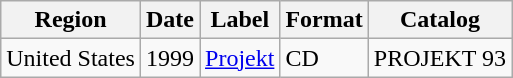<table class="wikitable">
<tr>
<th>Region</th>
<th>Date</th>
<th>Label</th>
<th>Format</th>
<th>Catalog</th>
</tr>
<tr>
<td>United States</td>
<td>1999</td>
<td><a href='#'>Projekt</a></td>
<td>CD</td>
<td>PROJEKT 93</td>
</tr>
</table>
